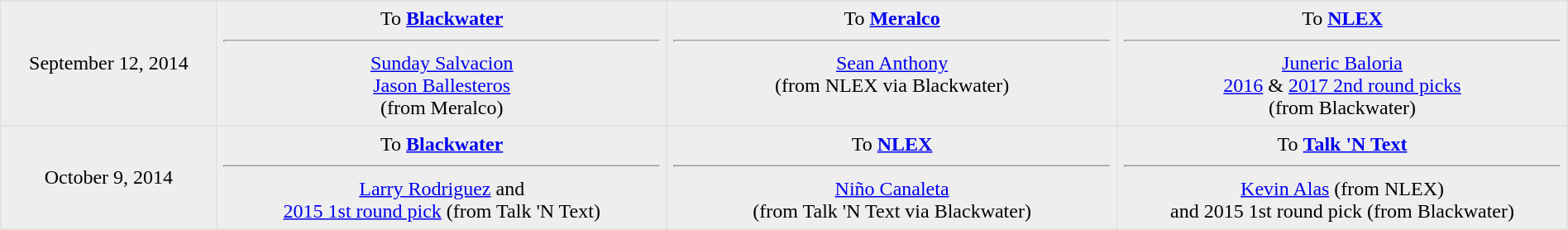<table border=1 style="border-collapse:collapse; text-align: center; width: 100%" bordercolor="#DFDFDF"  cellpadding="5">
<tr>
</tr>
<tr bgcolor="eeeeee">
<td style="width:12%">September 12, 2014</td>
<td style="width:25%" valign="top">To <strong><a href='#'>Blackwater</a></strong><hr><a href='#'>Sunday Salvacion</a><br><a href='#'>Jason Ballesteros</a><br>(from Meralco)</td>
<td style="width:25%" valign="top">To <strong><a href='#'>Meralco</a></strong><hr><a href='#'>Sean Anthony</a><br>(from NLEX via Blackwater)</td>
<td style="width:25%" valign="top">To <strong><a href='#'>NLEX</a></strong><hr><a href='#'>Juneric Baloria</a><br><a href='#'>2016</a> & <a href='#'>2017 2nd round picks</a><br>(from Blackwater)</td>
</tr>
<tr>
</tr>
<tr bgcolor="eeeeee">
<td style="width:12%">October 9, 2014</td>
<td style="width:25%" valign="top">To <strong><a href='#'>Blackwater</a></strong><hr><a href='#'>Larry Rodriguez</a> and<br> <a href='#'>2015 1st round pick</a> (from Talk 'N Text)</td>
<td style="width:25%" valign="top">To <strong><a href='#'>NLEX</a></strong><hr><a href='#'>Niño Canaleta</a><br>(from Talk 'N Text via Blackwater)</td>
<td style="width:25%" valign="top">To <strong><a href='#'>Talk 'N Text</a></strong><hr><a href='#'>Kevin Alas</a> (from NLEX)<br>and 2015 1st round pick (from Blackwater)</td>
</tr>
</table>
